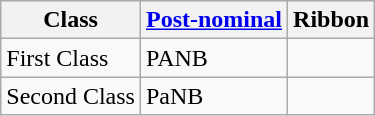<table class="wikitable">
<tr>
<th>Class</th>
<th><a href='#'>Post-nominal</a></th>
<th>Ribbon</th>
</tr>
<tr>
<td>First Class</td>
<td>PANB</td>
<td></td>
</tr>
<tr>
<td>Second Class</td>
<td>PaNB</td>
<td></td>
</tr>
</table>
